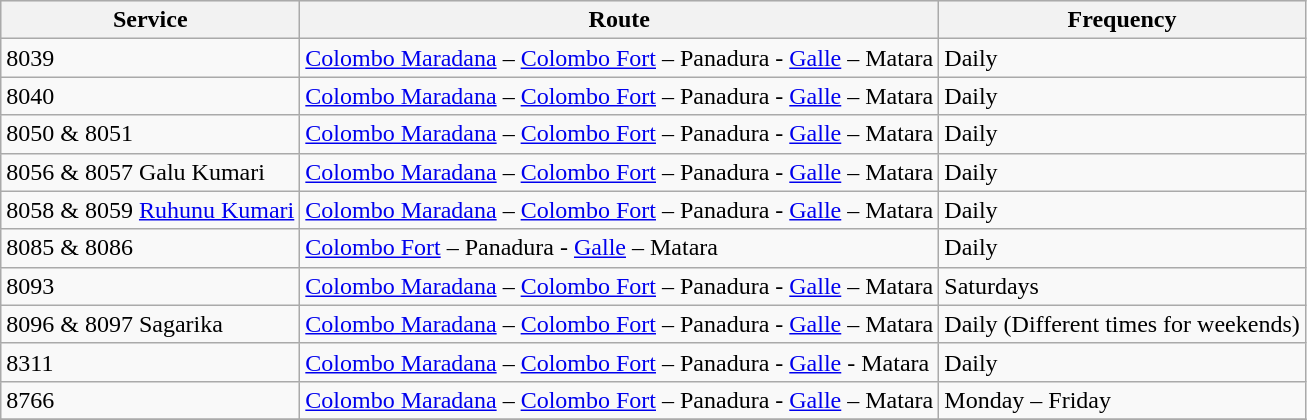<table class="wikitable">
<tr style="background-color:#e3e3e3;">
<th>Service</th>
<th>Route</th>
<th>Frequency</th>
</tr>
<tr>
<td>8039</td>
<td><a href='#'>Colombo Maradana</a> – <a href='#'>Colombo Fort</a> – Panadura - <a href='#'>Galle</a> – Matara</td>
<td>Daily</td>
</tr>
<tr>
<td>8040</td>
<td><a href='#'>Colombo Maradana</a> – <a href='#'>Colombo Fort</a> – Panadura - <a href='#'>Galle</a> – Matara</td>
<td>Daily</td>
</tr>
<tr>
<td>8050 & 8051</td>
<td><a href='#'>Colombo Maradana</a> – <a href='#'>Colombo Fort</a> – Panadura - <a href='#'>Galle</a> – Matara</td>
<td>Daily</td>
</tr>
<tr>
<td>8056 & 8057 Galu Kumari</td>
<td><a href='#'>Colombo Maradana</a> – <a href='#'>Colombo Fort</a> – Panadura - <a href='#'>Galle</a> – Matara</td>
<td>Daily</td>
</tr>
<tr>
<td>8058 & 8059 <a href='#'>Ruhunu Kumari</a></td>
<td><a href='#'>Colombo Maradana</a> – <a href='#'>Colombo Fort</a> – Panadura - <a href='#'>Galle</a> – Matara</td>
<td>Daily</td>
</tr>
<tr>
<td>8085 & 8086</td>
<td><a href='#'>Colombo Fort</a> – Panadura - <a href='#'>Galle</a> – Matara</td>
<td>Daily</td>
</tr>
<tr>
<td>8093</td>
<td><a href='#'>Colombo Maradana</a> – <a href='#'>Colombo Fort</a> – Panadura - <a href='#'>Galle</a> – Matara</td>
<td>Saturdays</td>
</tr>
<tr>
<td>8096 & 8097 Sagarika</td>
<td><a href='#'>Colombo Maradana</a> – <a href='#'>Colombo Fort</a> – Panadura - <a href='#'>Galle</a> – Matara</td>
<td>Daily (Different times for weekends)</td>
</tr>
<tr>
<td>8311</td>
<td><a href='#'>Colombo Maradana</a> – <a href='#'>Colombo Fort</a> – Panadura - <a href='#'>Galle</a> - Matara</td>
<td>Daily</td>
</tr>
<tr>
<td>8766</td>
<td><a href='#'>Colombo Maradana</a> – <a href='#'>Colombo Fort</a> – Panadura - <a href='#'>Galle</a> – Matara</td>
<td>Monday – Friday</td>
</tr>
<tr>
</tr>
</table>
